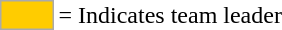<table>
<tr>
<td style="background:#fc0; border:1px solid #aaa; width:2em;"></td>
<td>= Indicates team leader</td>
</tr>
</table>
